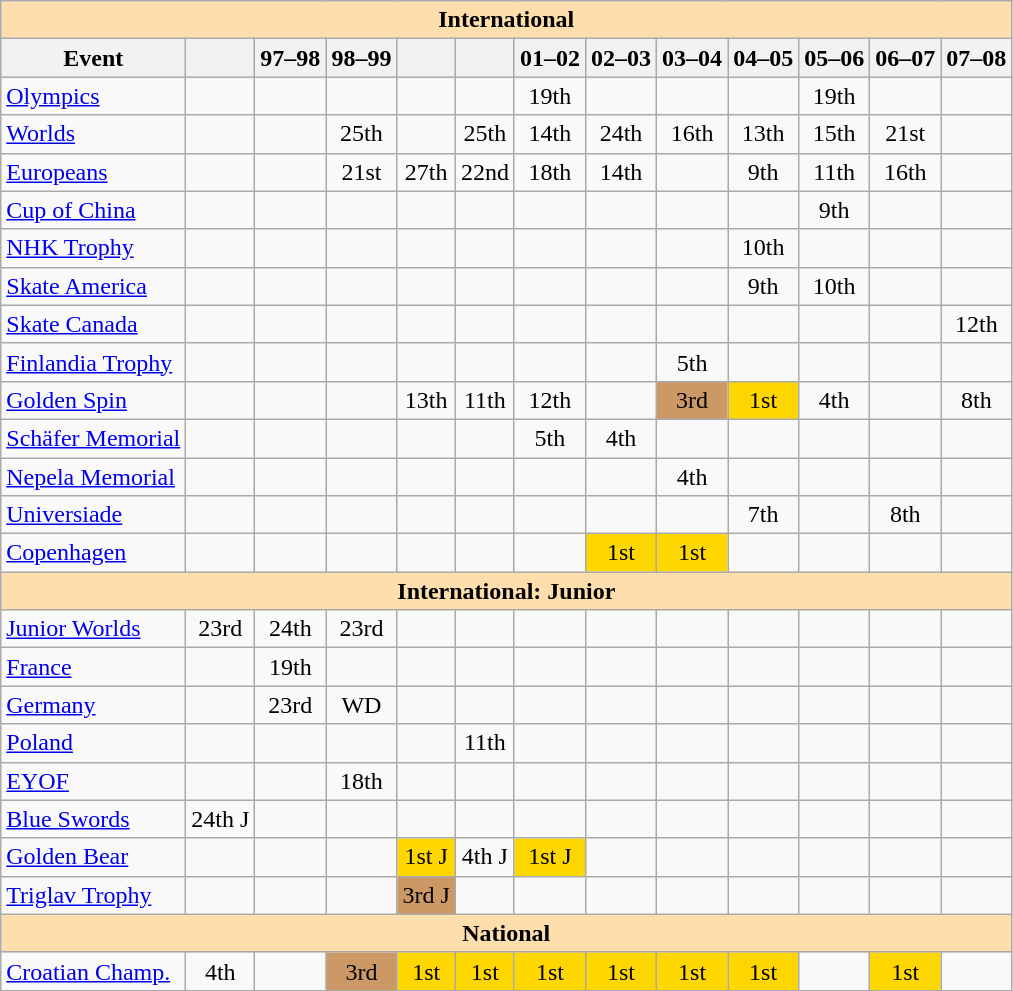<table class="wikitable" style="text-align:center">
<tr>
<th style="background-color: #ffdead; " colspan=13 align=center>International</th>
</tr>
<tr>
<th>Event</th>
<th></th>
<th>97–98</th>
<th>98–99</th>
<th></th>
<th></th>
<th>01–02</th>
<th>02–03</th>
<th>03–04</th>
<th>04–05</th>
<th>05–06</th>
<th>06–07</th>
<th>07–08</th>
</tr>
<tr>
<td align=left><a href='#'>Olympics</a></td>
<td></td>
<td></td>
<td></td>
<td></td>
<td></td>
<td>19th</td>
<td></td>
<td></td>
<td></td>
<td>19th</td>
<td></td>
<td></td>
</tr>
<tr>
<td align=left><a href='#'>Worlds</a></td>
<td></td>
<td></td>
<td>25th</td>
<td></td>
<td>25th</td>
<td>14th</td>
<td>24th</td>
<td>16th</td>
<td>13th</td>
<td>15th</td>
<td>21st</td>
<td></td>
</tr>
<tr>
<td align=left><a href='#'>Europeans</a></td>
<td></td>
<td></td>
<td>21st</td>
<td>27th</td>
<td>22nd</td>
<td>18th</td>
<td>14th</td>
<td></td>
<td>9th</td>
<td>11th</td>
<td>16th</td>
<td></td>
</tr>
<tr>
<td align=left> <a href='#'>Cup of China</a></td>
<td></td>
<td></td>
<td></td>
<td></td>
<td></td>
<td></td>
<td></td>
<td></td>
<td></td>
<td>9th</td>
<td></td>
<td></td>
</tr>
<tr>
<td align=left> <a href='#'>NHK Trophy</a></td>
<td></td>
<td></td>
<td></td>
<td></td>
<td></td>
<td></td>
<td></td>
<td></td>
<td>10th</td>
<td></td>
<td></td>
<td></td>
</tr>
<tr>
<td align=left> <a href='#'>Skate America</a></td>
<td></td>
<td></td>
<td></td>
<td></td>
<td></td>
<td></td>
<td></td>
<td></td>
<td>9th</td>
<td>10th</td>
<td></td>
<td></td>
</tr>
<tr>
<td align=left> <a href='#'>Skate Canada</a></td>
<td></td>
<td></td>
<td></td>
<td></td>
<td></td>
<td></td>
<td></td>
<td></td>
<td></td>
<td></td>
<td></td>
<td>12th</td>
</tr>
<tr>
<td align=left><a href='#'>Finlandia Trophy</a></td>
<td></td>
<td></td>
<td></td>
<td></td>
<td></td>
<td></td>
<td></td>
<td>5th</td>
<td></td>
<td></td>
<td></td>
<td></td>
</tr>
<tr>
<td align=left><a href='#'>Golden Spin</a></td>
<td></td>
<td></td>
<td></td>
<td>13th</td>
<td>11th</td>
<td>12th</td>
<td></td>
<td bgcolor=cc9966>3rd</td>
<td bgcolor=gold>1st</td>
<td>4th</td>
<td></td>
<td>8th</td>
</tr>
<tr>
<td align=left><a href='#'>Schäfer Memorial</a></td>
<td></td>
<td></td>
<td></td>
<td></td>
<td></td>
<td>5th</td>
<td>4th</td>
<td></td>
<td></td>
<td></td>
<td></td>
<td></td>
</tr>
<tr>
<td align=left><a href='#'>Nepela Memorial</a></td>
<td></td>
<td></td>
<td></td>
<td></td>
<td></td>
<td></td>
<td></td>
<td>4th</td>
<td></td>
<td></td>
<td></td>
<td></td>
</tr>
<tr>
<td align=left><a href='#'>Universiade</a></td>
<td></td>
<td></td>
<td></td>
<td></td>
<td></td>
<td></td>
<td></td>
<td></td>
<td>7th</td>
<td></td>
<td>8th</td>
<td></td>
</tr>
<tr>
<td align=left><a href='#'>Copenhagen</a></td>
<td></td>
<td></td>
<td></td>
<td></td>
<td></td>
<td></td>
<td bgcolor=gold>1st</td>
<td bgcolor=gold>1st</td>
<td></td>
<td></td>
<td></td>
<td></td>
</tr>
<tr>
<th style="background-color: #ffdead; " colspan=13 align=center>International: Junior</th>
</tr>
<tr>
<td align=left><a href='#'>Junior Worlds</a></td>
<td>23rd</td>
<td>24th</td>
<td>23rd</td>
<td></td>
<td></td>
<td></td>
<td></td>
<td></td>
<td></td>
<td></td>
<td></td>
<td></td>
</tr>
<tr>
<td align=left> <a href='#'>France</a></td>
<td></td>
<td>19th</td>
<td></td>
<td></td>
<td></td>
<td></td>
<td></td>
<td></td>
<td></td>
<td></td>
<td></td>
<td></td>
</tr>
<tr>
<td align=left> <a href='#'>Germany</a></td>
<td></td>
<td>23rd</td>
<td>WD</td>
<td></td>
<td></td>
<td></td>
<td></td>
<td></td>
<td></td>
<td></td>
<td></td>
<td></td>
</tr>
<tr>
<td align=left> <a href='#'>Poland</a></td>
<td></td>
<td></td>
<td></td>
<td></td>
<td>11th</td>
<td></td>
<td></td>
<td></td>
<td></td>
<td></td>
<td></td>
<td></td>
</tr>
<tr>
<td align=left><a href='#'>EYOF</a></td>
<td></td>
<td></td>
<td>18th</td>
<td></td>
<td></td>
<td></td>
<td></td>
<td></td>
<td></td>
<td></td>
<td></td>
<td></td>
</tr>
<tr>
<td align=left><a href='#'>Blue Swords</a></td>
<td>24th J</td>
<td></td>
<td></td>
<td></td>
<td></td>
<td></td>
<td></td>
<td></td>
<td></td>
<td></td>
<td></td>
<td></td>
</tr>
<tr>
<td align=left><a href='#'>Golden Bear</a></td>
<td></td>
<td></td>
<td></td>
<td bgcolor=gold>1st J</td>
<td>4th J</td>
<td bgcolor=gold>1st J</td>
<td></td>
<td></td>
<td></td>
<td></td>
<td></td>
<td></td>
</tr>
<tr>
<td align=left><a href='#'>Triglav Trophy</a></td>
<td></td>
<td></td>
<td></td>
<td bgcolor=cc9966>3rd J</td>
<td></td>
<td></td>
<td></td>
<td></td>
<td></td>
<td></td>
<td></td>
<td></td>
</tr>
<tr>
<th style="background-color: #ffdead; " colspan=13 align=center>National</th>
</tr>
<tr>
<td align=left><a href='#'>Croatian Champ.</a></td>
<td>4th</td>
<td></td>
<td bgcolor=cc9966>3rd</td>
<td bgcolor=gold>1st</td>
<td bgcolor=gold>1st</td>
<td bgcolor=gold>1st</td>
<td bgcolor=gold>1st</td>
<td bgcolor=gold>1st</td>
<td bgcolor=gold>1st</td>
<td></td>
<td bgcolor=gold>1st</td>
<td></td>
</tr>
</table>
